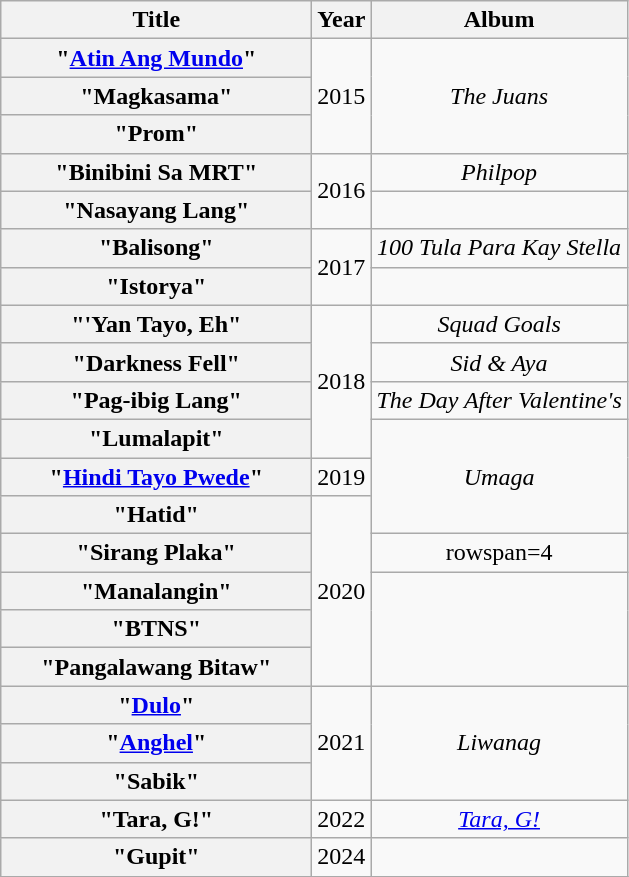<table class="wikitable plainrowheaders" style="text-align:center;">
<tr>
<th scope="col" rowspan="1" style="width:200px;">Title</th>
<th scope="col" rowspan="1">Year</th>
<th scope="col" rowspan="1">Album</th>
</tr>
<tr>
<th scope="row">"<a href='#'>Atin Ang Mundo</a>"</th>
<td rowspan=3>2015</td>
<td rowspan=3><em>The Juans</em></td>
</tr>
<tr>
<th scope="row">"Magkasama"</th>
</tr>
<tr>
<th scope="row">"Prom"</th>
</tr>
<tr>
<th scope="row">"Binibini Sa MRT"</th>
<td rowspan=2>2016</td>
<td><em>Philpop</em></td>
</tr>
<tr>
<th scope="row">"Nasayang Lang"</th>
<td></td>
</tr>
<tr>
<th scope="row">"Balisong"</th>
<td rowspan=2>2017</td>
<td><em>100 Tula Para Kay Stella</em></td>
</tr>
<tr>
<th scope="row">"Istorya"</th>
<td></td>
</tr>
<tr>
<th scope="row">"'Yan Tayo, Eh"</th>
<td rowspan=4>2018</td>
<td><em>Squad Goals</em></td>
</tr>
<tr>
<th scope="row">"Darkness Fell"</th>
<td><em>Sid & Aya</em></td>
</tr>
<tr>
<th scope="row">"Pag-ibig Lang"</th>
<td><em>The Day After Valentine's</em></td>
</tr>
<tr>
<th scope="row">"Lumalapit"</th>
<td rowspan=3><em>Umaga</em></td>
</tr>
<tr>
<th scope="row">"<a href='#'>Hindi Tayo Pwede</a>"</th>
<td>2019</td>
</tr>
<tr>
<th scope="row">"Hatid"</th>
<td rowspan=5>2020</td>
</tr>
<tr>
<th scope="row">"Sirang Plaka"</th>
<td>rowspan=4 </td>
</tr>
<tr>
<th scope="row">"Manalangin"</th>
</tr>
<tr>
<th scope="row">"BTNS" </th>
</tr>
<tr>
<th scope="row">"Pangalawang Bitaw"</th>
</tr>
<tr>
<th scope="row">"<a href='#'>Dulo</a>"</th>
<td rowspan=3>2021</td>
<td rowspan=3><em>Liwanag</em></td>
</tr>
<tr>
<th scope="row">"<a href='#'>Anghel</a>"</th>
</tr>
<tr>
<th scope="row">"Sabik"</th>
</tr>
<tr>
<th scope="row">"Tara, G!"</th>
<td>2022</td>
<td><em><a href='#'>Tara, G!</a></em></td>
</tr>
<tr>
<th scope="row">"Gupit" </th>
<td>2024</td>
<td></td>
</tr>
<tr>
</tr>
</table>
